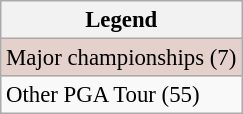<table class="wikitable" style="font-size:95%;">
<tr>
<th>Legend</th>
</tr>
<tr style="background:#e5d1cb;">
<td>Major championships  (7)</td>
</tr>
<tr>
<td>Other PGA Tour (55)</td>
</tr>
</table>
